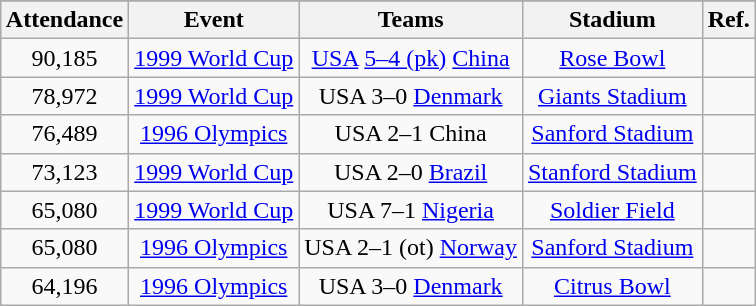<table class="wikitable sortable" style="text-align: center;float:right;">
<tr>
</tr>
<tr>
<th>Attendance</th>
<th>Event</th>
<th>Teams</th>
<th>Stadium</th>
<th>Ref.</th>
</tr>
<tr>
<td>90,185</td>
<td><a href='#'>1999 World Cup</a></td>
<td><a href='#'>USA</a> <a href='#'>5–4 (pk)</a> <a href='#'>China</a></td>
<td><a href='#'>Rose Bowl</a></td>
<td></td>
</tr>
<tr>
<td>78,972</td>
<td><a href='#'>1999 World Cup</a></td>
<td>USA 3–0 <a href='#'>Denmark</a></td>
<td><a href='#'>Giants Stadium</a></td>
<td></td>
</tr>
<tr>
<td>76,489</td>
<td><a href='#'>1996 Olympics</a></td>
<td>USA 2–1 China</td>
<td><a href='#'>Sanford Stadium</a></td>
<td></td>
</tr>
<tr>
<td>73,123</td>
<td><a href='#'>1999 World Cup</a></td>
<td>USA 2–0 <a href='#'>Brazil</a></td>
<td><a href='#'>Stanford Stadium</a></td>
<td></td>
</tr>
<tr>
<td>65,080</td>
<td><a href='#'>1999 World Cup</a></td>
<td>USA 7–1 <a href='#'>Nigeria</a></td>
<td><a href='#'>Soldier Field</a></td>
<td></td>
</tr>
<tr>
<td>65,080</td>
<td><a href='#'>1996 Olympics</a></td>
<td>USA 2–1 (ot) <a href='#'>Norway</a></td>
<td><a href='#'>Sanford Stadium</a></td>
<td></td>
</tr>
<tr>
<td>64,196</td>
<td><a href='#'>1996 Olympics</a></td>
<td>USA 3–0 <a href='#'>Denmark</a></td>
<td><a href='#'>Citrus Bowl</a></td>
<td></td>
</tr>
</table>
